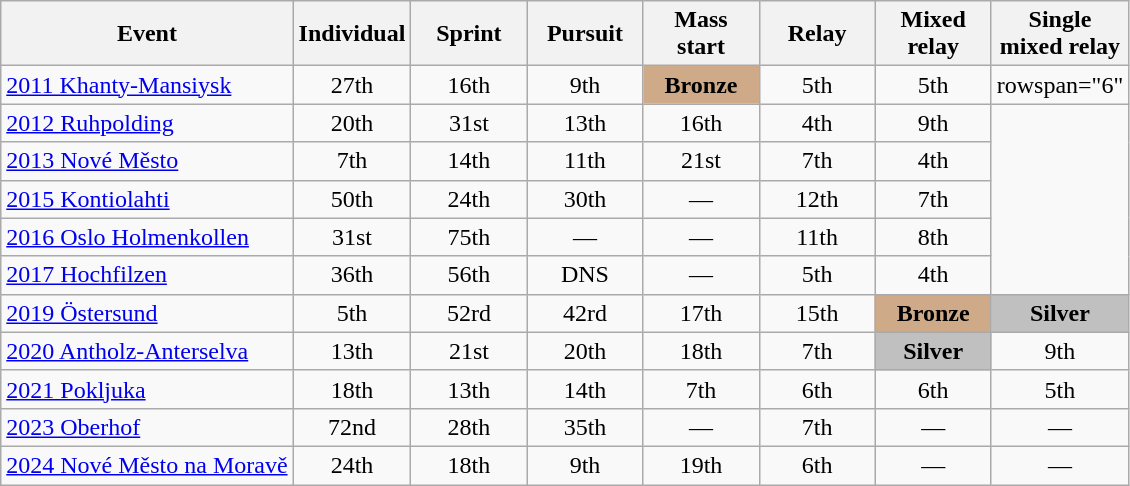<table class="wikitable" style="text-align: center;">
<tr ">
<th>Event</th>
<th style="width:70px;">Individual</th>
<th style="width:70px;">Sprint</th>
<th style="width:70px;">Pursuit</th>
<th style="width:70px;">Mass start</th>
<th style="width:70px;">Relay</th>
<th style="width:70px;">Mixed relay</th>
<th style="width:70px;">Single mixed relay</th>
</tr>
<tr>
<td align=left> <a href='#'>2011 Khanty-Mansiysk</a></td>
<td>27th</td>
<td>16th</td>
<td>9th</td>
<td style="background:#cfaa88;"><strong>Bronze</strong></td>
<td>5th</td>
<td>5th</td>
<td>rowspan="6" </td>
</tr>
<tr>
<td align=left> <a href='#'>2012 Ruhpolding</a></td>
<td>20th</td>
<td>31st</td>
<td>13th</td>
<td>16th</td>
<td>4th</td>
<td>9th</td>
</tr>
<tr>
<td align=left> <a href='#'>2013 Nové Město</a></td>
<td>7th</td>
<td>14th</td>
<td>11th</td>
<td>21st</td>
<td>7th</td>
<td>4th</td>
</tr>
<tr>
<td align=left> <a href='#'>2015 Kontiolahti</a></td>
<td>50th</td>
<td>24th</td>
<td>30th</td>
<td>—</td>
<td>12th</td>
<td>7th</td>
</tr>
<tr>
<td align=left> <a href='#'>2016 Oslo Holmenkollen</a></td>
<td>31st</td>
<td>75th</td>
<td>—</td>
<td>—</td>
<td>11th</td>
<td>8th</td>
</tr>
<tr>
<td align=left> <a href='#'>2017 Hochfilzen</a></td>
<td>36th</td>
<td>56th</td>
<td>DNS</td>
<td>—</td>
<td>5th</td>
<td>4th</td>
</tr>
<tr>
<td align=left> <a href='#'>2019 Östersund</a></td>
<td>5th</td>
<td>52rd</td>
<td>42rd</td>
<td>17th</td>
<td>15th</td>
<td style="background:#cfaa88;"><strong>Bronze</strong></td>
<td style="background:silver;"><strong>Silver</strong></td>
</tr>
<tr>
<td align=left> <a href='#'>2020 Antholz-Anterselva</a></td>
<td>13th</td>
<td>21st</td>
<td>20th</td>
<td>18th</td>
<td>7th</td>
<td style="background:silver;"><strong>Silver</strong></td>
<td>9th</td>
</tr>
<tr>
<td align=left> <a href='#'>2021 Pokljuka</a></td>
<td>18th</td>
<td>13th</td>
<td>14th</td>
<td>7th</td>
<td>6th</td>
<td>6th</td>
<td>5th</td>
</tr>
<tr>
<td align=left> <a href='#'>2023 Oberhof</a></td>
<td>72nd</td>
<td>28th</td>
<td>35th</td>
<td>—</td>
<td>7th</td>
<td>—</td>
<td>—</td>
</tr>
<tr>
<td align=left> <a href='#'>2024 Nové Město na Moravě</a></td>
<td>24th</td>
<td>18th</td>
<td>9th</td>
<td>19th</td>
<td>6th</td>
<td>—</td>
<td>—</td>
</tr>
</table>
